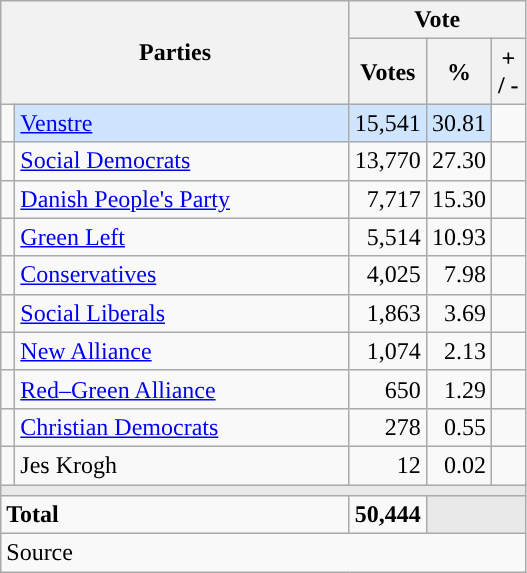<table class="wikitable" style="text-align:right;">
<tr>
<th style="text-align:centre;" rowspan="2" colspan="2" width="225">Parties</th>
<th colspan="3">Vote</th>
</tr>
<tr>
<th width="15">Votes</th>
<th width="15">%</th>
<th width="15">+ / -</th>
</tr>
<tr>
<td width="2" style="color:inherit;background:"></td>
<td bgcolor=#cfe5fe  align="left"><a href='#'>Venstre</a></td>
<td bgcolor=#cfe5fe>15,541</td>
<td bgcolor=#cfe5fe>30.81</td>
<td></td>
</tr>
<tr>
<td width="2" style="color:inherit;background:"></td>
<td align="left"><a href='#'>Social Democrats</a></td>
<td>13,770</td>
<td>27.30</td>
<td></td>
</tr>
<tr>
<td width="2" style="color:inherit;background:"></td>
<td align="left"><a href='#'>Danish People's Party</a></td>
<td>7,717</td>
<td>15.30</td>
<td></td>
</tr>
<tr>
<td width="2" style="color:inherit;background:"></td>
<td align="left"><a href='#'>Green Left</a></td>
<td>5,514</td>
<td>10.93</td>
<td></td>
</tr>
<tr>
<td width="2" style="color:inherit;background:"></td>
<td align="left"><a href='#'>Conservatives</a></td>
<td>4,025</td>
<td>7.98</td>
<td></td>
</tr>
<tr>
<td width="2" style="color:inherit;background:"></td>
<td align="left"><a href='#'>Social Liberals</a></td>
<td>1,863</td>
<td>3.69</td>
<td></td>
</tr>
<tr>
<td width="2" style="color:inherit;background:"></td>
<td align="left"><a href='#'>New Alliance</a></td>
<td>1,074</td>
<td>2.13</td>
<td></td>
</tr>
<tr>
<td width="2" style="color:inherit;background:"></td>
<td align="left"><a href='#'>Red–Green Alliance</a></td>
<td>650</td>
<td>1.29</td>
<td></td>
</tr>
<tr>
<td width="2" style="color:inherit;background:"></td>
<td align="left"><a href='#'>Christian Democrats</a></td>
<td>278</td>
<td>0.55</td>
<td></td>
</tr>
<tr>
<td width="2" style="color:inherit;background:"></td>
<td align="left">Jes Krogh</td>
<td>12</td>
<td>0.02</td>
<td></td>
</tr>
<tr>
<td colspan="7" bgcolor="#E9E9E9"></td>
</tr>
<tr>
<td align="left" colspan="2"><strong>Total</strong></td>
<td><strong>50,444</strong></td>
<td bgcolor="#E9E9E9" colspan="2"></td>
</tr>
<tr>
<td align="left" colspan="6">Source</td>
</tr>
</table>
